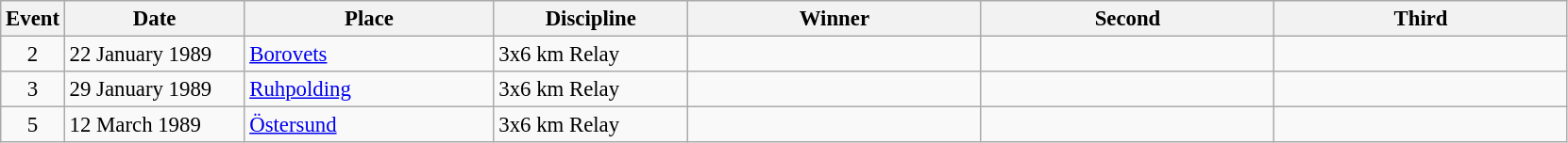<table class="wikitable" style="font-size:95%;">
<tr>
<th width="30">Event</th>
<th width="120">Date</th>
<th width="169">Place</th>
<th width="130">Discipline</th>
<th width="200">Winner</th>
<th width="200">Second</th>
<th width="200">Third</th>
</tr>
<tr>
<td align=center>2</td>
<td>22 January 1989</td>
<td> <a href='#'>Borovets</a></td>
<td>3x6 km Relay</td>
<td></td>
<td></td>
<td></td>
</tr>
<tr>
<td align=center>3</td>
<td>29 January 1989</td>
<td> <a href='#'>Ruhpolding</a></td>
<td>3x6 km Relay</td>
<td></td>
<td></td>
<td></td>
</tr>
<tr>
<td align=center>5</td>
<td>12 March 1989</td>
<td> <a href='#'>Östersund</a></td>
<td>3x6 km Relay</td>
<td></td>
<td></td>
<td></td>
</tr>
</table>
